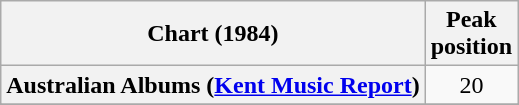<table class="wikitable sortable plainrowheaders" style="text-align:center">
<tr>
<th>Chart (1984)</th>
<th>Peak<br>position</th>
</tr>
<tr>
<th scope="row">Australian Albums (<a href='#'>Kent Music Report</a>)</th>
<td align="center">20</td>
</tr>
<tr>
</tr>
<tr>
</tr>
<tr>
</tr>
<tr>
</tr>
<tr>
</tr>
<tr>
</tr>
<tr>
</tr>
<tr>
</tr>
<tr>
</tr>
</table>
